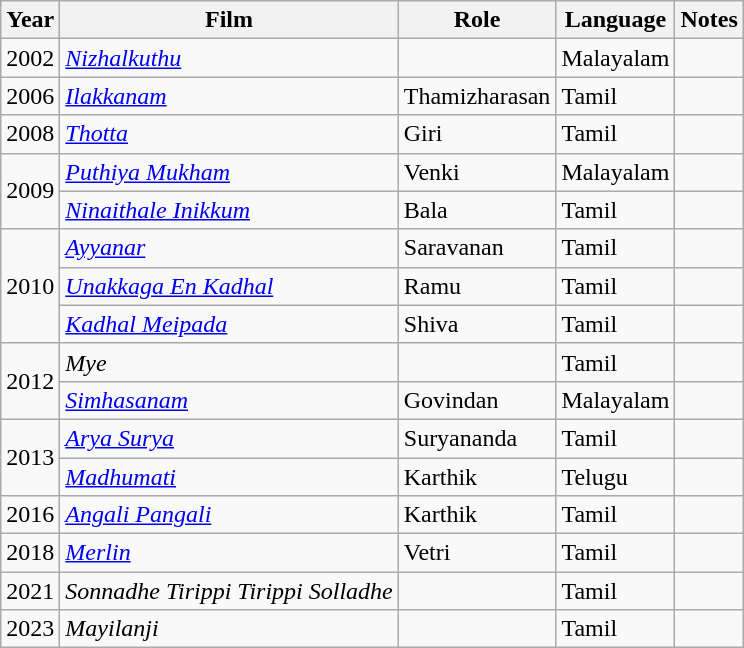<table class="wikitable">
<tr>
<th>Year</th>
<th>Film</th>
<th>Role</th>
<th>Language</th>
<th>Notes</th>
</tr>
<tr>
<td rowspan="1">2002</td>
<td><em><a href='#'>Nizhalkuthu</a></em></td>
<td></td>
<td>Malayalam</td>
<td></td>
</tr>
<tr>
<td rowspan="1">2006</td>
<td><em><a href='#'>Ilakkanam</a></em></td>
<td>Thamizharasan</td>
<td>Tamil</td>
<td></td>
</tr>
<tr>
<td rowspan="1">2008</td>
<td><em><a href='#'>Thotta</a></em></td>
<td>Giri</td>
<td>Tamil</td>
<td></td>
</tr>
<tr>
<td rowspan="2">2009</td>
<td><em><a href='#'>Puthiya Mukham</a></em></td>
<td>Venki</td>
<td>Malayalam</td>
<td></td>
</tr>
<tr>
<td><em><a href='#'>Ninaithale Inikkum</a></em></td>
<td>Bala</td>
<td>Tamil</td>
<td></td>
</tr>
<tr>
<td rowspan="3">2010</td>
<td><em><a href='#'>Ayyanar</a></em></td>
<td>Saravanan</td>
<td>Tamil</td>
<td></td>
</tr>
<tr>
<td><em><a href='#'>Unakkaga En Kadhal</a></em></td>
<td>Ramu</td>
<td>Tamil</td>
<td></td>
</tr>
<tr>
<td><em><a href='#'>Kadhal Meipada</a></em></td>
<td>Shiva</td>
<td>Tamil</td>
<td></td>
</tr>
<tr>
<td rowspan="2">2012</td>
<td><em>Mye</em></td>
<td></td>
<td>Tamil</td>
<td></td>
</tr>
<tr>
<td><em><a href='#'>Simhasanam</a></em></td>
<td>Govindan</td>
<td>Malayalam</td>
<td></td>
</tr>
<tr>
<td rowspan="2">2013</td>
<td><em><a href='#'>Arya Surya</a></em></td>
<td>Suryananda</td>
<td>Tamil</td>
<td></td>
</tr>
<tr>
<td><em><a href='#'>Madhumati</a></em></td>
<td>Karthik</td>
<td>Telugu</td>
<td></td>
</tr>
<tr>
<td rowspan="1">2016</td>
<td><em><a href='#'>Angali Pangali</a></em></td>
<td>Karthik</td>
<td>Tamil</td>
<td></td>
</tr>
<tr>
<td rowspan="1">2018</td>
<td><em><a href='#'>Merlin</a></em></td>
<td>Vetri</td>
<td>Tamil</td>
<td></td>
</tr>
<tr>
<td rowspan="1">2021</td>
<td><em>Sonnadhe Tirippi Tirippi Solladhe</em></td>
<td></td>
<td>Tamil</td>
<td></td>
</tr>
<tr>
<td rowspan="1">2023</td>
<td><em>Mayilanji</em></td>
<td></td>
<td>Tamil</td>
<td></td>
</tr>
</table>
